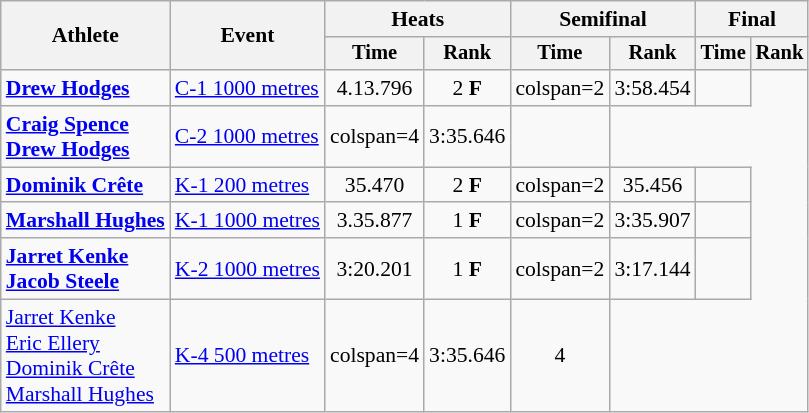<table class="wikitable" style="font-size:90%">
<tr>
<th rowspan=2>Athlete</th>
<th rowspan=2>Event</th>
<th colspan="2">Heats</th>
<th colspan="2">Semifinal</th>
<th colspan="2">Final</th>
</tr>
<tr style="font-size:95%">
<th>Time</th>
<th>Rank</th>
<th>Time</th>
<th>Rank</th>
<th>Time</th>
<th>Rank</th>
</tr>
<tr align=center>
<td align=left><strong><a href='#'>Drew Hodges</a></strong></td>
<td align=left><a href='#'>C-1 1000 metres</a></td>
<td>4.13.796</td>
<td>2 <strong>F</strong></td>
<td>colspan=2 </td>
<td>3:58.454</td>
<td></td>
</tr>
<tr align=center>
<td align=left><strong><a href='#'>Craig Spence</a><br><a href='#'>Drew Hodges</a></strong></td>
<td align=left><a href='#'>C-2 1000 metres</a></td>
<td>colspan=4 </td>
<td>3:35.646</td>
<td></td>
</tr>
<tr align=center>
<td align=left><strong><a href='#'>Dominik Crête</a></strong></td>
<td align=left><a href='#'>K-1 200 metres</a></td>
<td>35.470</td>
<td>2 <strong>F</strong></td>
<td>colspan=2 </td>
<td>35.456</td>
<td></td>
</tr>
<tr align=center>
<td align=left><strong><a href='#'>Marshall Hughes</a></strong></td>
<td align=left><a href='#'>K-1 1000 metres</a></td>
<td>3.35.877</td>
<td>1 <strong>F</strong></td>
<td>colspan=2 </td>
<td>3:35.907</td>
<td></td>
</tr>
<tr align=center>
<td align=left><strong><a href='#'>Jarret Kenke</a><br><a href='#'>Jacob Steele</a></strong></td>
<td align=left><a href='#'>K-2 1000 metres</a></td>
<td>3:20.201</td>
<td>1 <strong>F</strong></td>
<td>colspan=2 </td>
<td>3:17.144</td>
<td></td>
</tr>
<tr align=center>
<td align=left><a href='#'>Jarret Kenke</a><br><a href='#'>Eric Ellery</a><br><a href='#'>Dominik Crête</a><br><a href='#'>Marshall Hughes</a></td>
<td align=left><a href='#'>K-4 500 metres</a></td>
<td>colspan=4 </td>
<td>3:35.646</td>
<td>4</td>
</tr>
</table>
